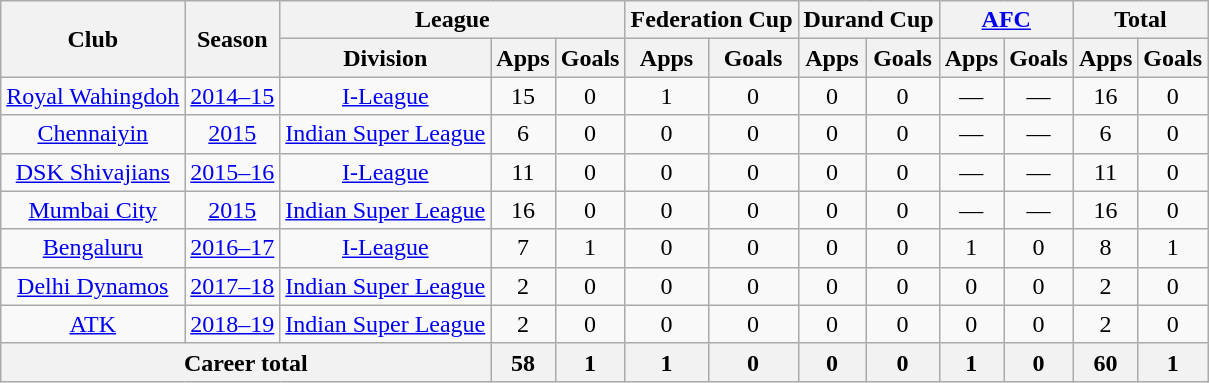<table class="wikitable" style="text-align: center;">
<tr>
<th rowspan="2">Club</th>
<th rowspan="2">Season</th>
<th colspan="3">League</th>
<th colspan="2">Federation Cup</th>
<th colspan="2">Durand Cup</th>
<th colspan="2"><a href='#'>AFC</a></th>
<th colspan="2">Total</th>
</tr>
<tr>
<th>Division</th>
<th>Apps</th>
<th>Goals</th>
<th>Apps</th>
<th>Goals</th>
<th>Apps</th>
<th>Goals</th>
<th>Apps</th>
<th>Goals</th>
<th>Apps</th>
<th>Goals</th>
</tr>
<tr>
<td rowspan="1"><a href='#'>Royal Wahingdoh</a></td>
<td><a href='#'>2014–15</a></td>
<td><a href='#'>I-League</a></td>
<td>15</td>
<td>0</td>
<td>1</td>
<td>0</td>
<td>0</td>
<td>0</td>
<td>—</td>
<td>—</td>
<td>16</td>
<td>0</td>
</tr>
<tr>
<td rowspan="1"><a href='#'>Chennaiyin</a></td>
<td><a href='#'>2015</a></td>
<td><a href='#'>Indian Super League</a></td>
<td>6</td>
<td>0</td>
<td>0</td>
<td>0</td>
<td>0</td>
<td>0</td>
<td>—</td>
<td>—</td>
<td>6</td>
<td>0</td>
</tr>
<tr>
<td rowspan="1"><a href='#'>DSK Shivajians</a></td>
<td><a href='#'>2015–16</a></td>
<td><a href='#'>I-League</a></td>
<td>11</td>
<td>0</td>
<td>0</td>
<td>0</td>
<td>0</td>
<td>0</td>
<td>—</td>
<td>—</td>
<td>11</td>
<td>0</td>
</tr>
<tr>
<td rowspan="1"><a href='#'>Mumbai City</a></td>
<td><a href='#'>2015</a></td>
<td><a href='#'>Indian Super League</a></td>
<td>16</td>
<td>0</td>
<td>0</td>
<td>0</td>
<td>0</td>
<td>0</td>
<td>—</td>
<td>—</td>
<td>16</td>
<td>0</td>
</tr>
<tr>
<td rowspan="1"><a href='#'>Bengaluru</a></td>
<td><a href='#'>2016–17</a></td>
<td><a href='#'>I-League</a></td>
<td>7</td>
<td>1</td>
<td>0</td>
<td>0</td>
<td>0</td>
<td>0</td>
<td>1</td>
<td>0</td>
<td>8</td>
<td>1</td>
</tr>
<tr>
<td rowspan="1"><a href='#'>Delhi Dynamos</a></td>
<td><a href='#'>2017–18</a></td>
<td><a href='#'>Indian Super League</a></td>
<td>2</td>
<td>0</td>
<td>0</td>
<td>0</td>
<td>0</td>
<td>0</td>
<td>0</td>
<td>0</td>
<td>2</td>
<td>0</td>
</tr>
<tr>
<td rowspan="1"><a href='#'>ATK</a></td>
<td><a href='#'>2018–19</a></td>
<td><a href='#'>Indian Super League</a></td>
<td>2</td>
<td>0</td>
<td>0</td>
<td>0</td>
<td>0</td>
<td>0</td>
<td>0</td>
<td>0</td>
<td>2</td>
<td>0</td>
</tr>
<tr>
<th colspan="3">Career total</th>
<th>58</th>
<th>1</th>
<th>1</th>
<th>0</th>
<th>0</th>
<th>0</th>
<th>1</th>
<th>0</th>
<th>60</th>
<th>1</th>
</tr>
</table>
